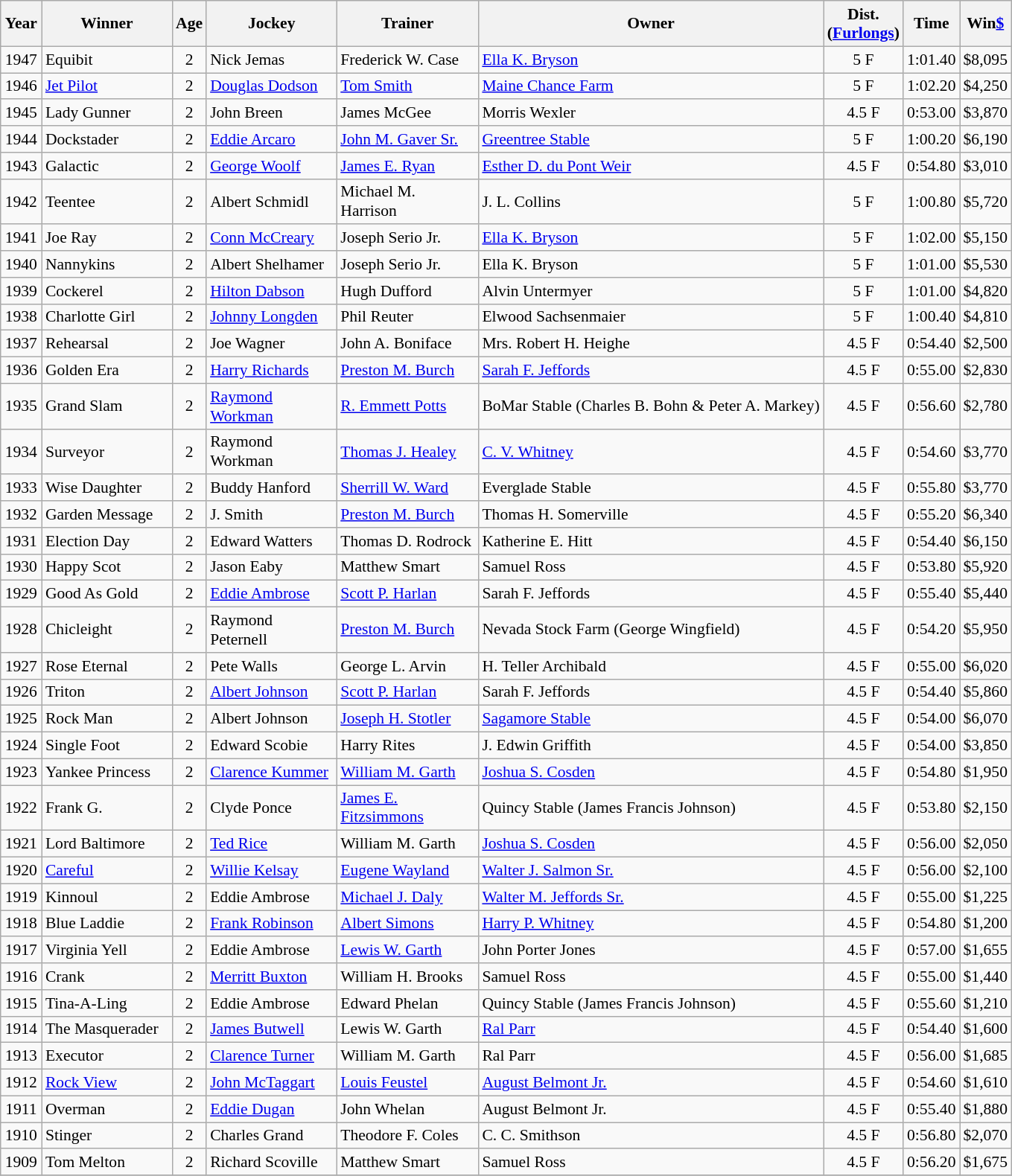<table class="wikitable sortable" style="font-size:90%">
<tr>
<th style="width:30px">Year<br></th>
<th style="width:110px">Winner<br></th>
<th style="width:20px">Age<br></th>
<th style="width:110px">Jockey<br></th>
<th style="width:120px">Trainer<br></th>
<th>Owner<br></th>
<th style="width:25px">Dist.<br> <span>(<a href='#'>Furlongs</a>)</span></th>
<th style="width:25px">Time<br></th>
<th style="width:25px">Win<a href='#'>$</a><br></th>
</tr>
<tr>
<td align=center>1947</td>
<td>Equibit</td>
<td align=center>2</td>
<td>Nick Jemas</td>
<td>Frederick W. Case</td>
<td><a href='#'>Ella K. Bryson</a></td>
<td align=center>5 F</td>
<td align=center>1:01.40</td>
<td align=center>$8,095</td>
</tr>
<tr>
<td align=center>1946</td>
<td><a href='#'>Jet Pilot</a></td>
<td align=center>2</td>
<td><a href='#'>Douglas Dodson</a></td>
<td><a href='#'>Tom Smith</a></td>
<td><a href='#'>Maine Chance Farm</a></td>
<td align=center>5 F</td>
<td align=center>1:02.20</td>
<td align=center>$4,250</td>
</tr>
<tr>
<td align=center>1945</td>
<td>Lady Gunner</td>
<td align=center>2</td>
<td>John Breen</td>
<td>James McGee</td>
<td>Morris Wexler</td>
<td align=center>4.5 F</td>
<td align=center>0:53.00</td>
<td align=center>$3,870</td>
</tr>
<tr>
<td align=center>1944</td>
<td>Dockstader</td>
<td align=center>2</td>
<td><a href='#'>Eddie Arcaro</a></td>
<td><a href='#'>John M. Gaver Sr.</a></td>
<td><a href='#'>Greentree Stable</a></td>
<td align=center>5 F</td>
<td align=center>1:00.20</td>
<td align=center>$6,190</td>
</tr>
<tr>
<td align=center>1943</td>
<td>Galactic</td>
<td align=center>2</td>
<td><a href='#'>George Woolf</a></td>
<td><a href='#'>James E. Ryan</a></td>
<td><a href='#'>Esther D. du Pont Weir</a></td>
<td align=center>4.5 F</td>
<td align=center>0:54.80</td>
<td align=center>$3,010</td>
</tr>
<tr>
<td align=center>1942</td>
<td>Teentee</td>
<td align=center>2</td>
<td>Albert Schmidl</td>
<td>Michael M. Harrison</td>
<td>J. L. Collins</td>
<td align=center>5 F</td>
<td align=center>1:00.80</td>
<td align=center>$5,720</td>
</tr>
<tr>
<td align=center>1941</td>
<td>Joe Ray</td>
<td align=center>2</td>
<td><a href='#'>Conn McCreary</a></td>
<td>Joseph Serio Jr.</td>
<td><a href='#'>Ella K. Bryson</a></td>
<td align=center>5 F</td>
<td align=center>1:02.00</td>
<td align=center>$5,150</td>
</tr>
<tr>
<td align=center>1940</td>
<td>Nannykins</td>
<td align=center>2</td>
<td>Albert Shelhamer</td>
<td>Joseph Serio Jr.</td>
<td>Ella K. Bryson</td>
<td align=center>5 F</td>
<td align=center>1:01.00</td>
<td align=center>$5,530</td>
</tr>
<tr>
<td align=center>1939</td>
<td>Cockerel</td>
<td align=center>2</td>
<td><a href='#'>Hilton Dabson</a></td>
<td>Hugh Dufford</td>
<td>Alvin Untermyer</td>
<td align=center>5 F</td>
<td align=center>1:01.00</td>
<td align=center>$4,820</td>
</tr>
<tr>
<td align=center>1938</td>
<td>Charlotte Girl</td>
<td align=center>2</td>
<td><a href='#'>Johnny Longden</a></td>
<td>Phil Reuter</td>
<td>Elwood Sachsenmaier</td>
<td align=center>5 F</td>
<td align=center>1:00.40</td>
<td align=center>$4,810</td>
</tr>
<tr>
<td align=center>1937</td>
<td>Rehearsal</td>
<td align=center>2</td>
<td>Joe Wagner</td>
<td>John A. Boniface</td>
<td>Mrs. Robert H. Heighe</td>
<td align=center>4.5 F</td>
<td align=center>0:54.40</td>
<td align=center>$2,500</td>
</tr>
<tr>
<td align=center>1936</td>
<td>Golden Era</td>
<td align=center>2</td>
<td><a href='#'>Harry Richards</a></td>
<td><a href='#'>Preston M. Burch</a></td>
<td><a href='#'>Sarah F. Jeffords</a></td>
<td align=center>4.5 F</td>
<td align=center>0:55.00</td>
<td align=center>$2,830</td>
</tr>
<tr>
<td align=center>1935</td>
<td>Grand Slam</td>
<td align=center>2</td>
<td><a href='#'>Raymond Workman</a></td>
<td><a href='#'>R. Emmett Potts</a></td>
<td>BoMar Stable (Charles B. Bohn & Peter A. Markey)</td>
<td align=center>4.5 F</td>
<td align=center>0:56.60</td>
<td align=center>$2,780</td>
</tr>
<tr>
<td align=center>1934</td>
<td>Surveyor</td>
<td align=center>2</td>
<td>Raymond Workman</td>
<td><a href='#'>Thomas J. Healey</a></td>
<td><a href='#'>C. V. Whitney</a></td>
<td align=center>4.5 F</td>
<td align=center>0:54.60</td>
<td align=center>$3,770</td>
</tr>
<tr>
<td align=center>1933</td>
<td>Wise Daughter</td>
<td align=center>2</td>
<td>Buddy Hanford</td>
<td><a href='#'>Sherrill W. Ward</a></td>
<td>Everglade Stable</td>
<td align=center>4.5 F</td>
<td align=center>0:55.80</td>
<td align=center>$3,770</td>
</tr>
<tr>
<td align=center>1932</td>
<td>Garden Message</td>
<td align=center>2</td>
<td>J. Smith</td>
<td><a href='#'>Preston M. Burch</a></td>
<td>Thomas H. Somerville</td>
<td align=center>4.5 F</td>
<td align=center>0:55.20</td>
<td align=center>$6,340</td>
</tr>
<tr>
<td align=center>1931</td>
<td>Election Day</td>
<td align=center>2</td>
<td>Edward Watters</td>
<td>Thomas D. Rodrock</td>
<td>Katherine E. Hitt</td>
<td align=center>4.5 F</td>
<td align=center>0:54.40</td>
<td align=center>$6,150</td>
</tr>
<tr>
<td align=center>1930</td>
<td>Happy Scot</td>
<td align=center>2</td>
<td>Jason Eaby</td>
<td>Matthew Smart</td>
<td>Samuel Ross</td>
<td align=center>4.5 F</td>
<td align=center>0:53.80</td>
<td align=center>$5,920</td>
</tr>
<tr>
<td align=center>1929</td>
<td>Good As Gold</td>
<td align=center>2</td>
<td><a href='#'>Eddie Ambrose</a></td>
<td><a href='#'>Scott P. Harlan</a></td>
<td>Sarah F. Jeffords</td>
<td align=center>4.5 F</td>
<td align=center>0:55.40</td>
<td align=center>$5,440</td>
</tr>
<tr>
<td align=center>1928</td>
<td>Chicleight</td>
<td align=center>2</td>
<td>Raymond Peternell</td>
<td><a href='#'>Preston M. Burch</a></td>
<td>Nevada Stock Farm (George Wingfield)</td>
<td align=center>4.5 F</td>
<td align=center>0:54.20</td>
<td align=center>$5,950</td>
</tr>
<tr>
<td align=center>1927</td>
<td>Rose Eternal</td>
<td align=center>2</td>
<td>Pete Walls</td>
<td>George L. Arvin</td>
<td>H. Teller Archibald</td>
<td align=center>4.5 F</td>
<td align=center>0:55.00</td>
<td align=center>$6,020</td>
</tr>
<tr>
<td align=center>1926</td>
<td>Triton</td>
<td align=center>2</td>
<td><a href='#'>Albert Johnson</a></td>
<td><a href='#'>Scott P. Harlan</a></td>
<td>Sarah F. Jeffords</td>
<td align=center>4.5 F</td>
<td align=center>0:54.40</td>
<td align=center>$5,860</td>
</tr>
<tr>
<td align=center>1925</td>
<td>Rock Man</td>
<td align=center>2</td>
<td>Albert Johnson</td>
<td><a href='#'>Joseph H. Stotler</a></td>
<td><a href='#'>Sagamore Stable</a></td>
<td align=center>4.5 F</td>
<td align=center>0:54.00</td>
<td align=center>$6,070</td>
</tr>
<tr>
<td align=center>1924</td>
<td>Single Foot</td>
<td align=center>2</td>
<td>Edward Scobie</td>
<td>Harry Rites</td>
<td>J. Edwin Griffith</td>
<td align=center>4.5 F</td>
<td align=center>0:54.00</td>
<td align=center>$3,850</td>
</tr>
<tr>
<td align=center>1923</td>
<td>Yankee Princess</td>
<td align=center>2</td>
<td><a href='#'>Clarence Kummer</a></td>
<td><a href='#'>William M. Garth</a></td>
<td><a href='#'>Joshua S. Cosden</a></td>
<td align=center>4.5 F</td>
<td align=center>0:54.80</td>
<td align=center>$1,950</td>
</tr>
<tr>
<td align=center>1922</td>
<td>Frank G.</td>
<td align=center>2</td>
<td>Clyde Ponce</td>
<td><a href='#'>James E. Fitzsimmons</a></td>
<td>Quincy Stable (James Francis Johnson)</td>
<td align=center>4.5 F</td>
<td align=center>0:53.80</td>
<td align=center>$2,150</td>
</tr>
<tr>
<td align=center>1921</td>
<td>Lord Baltimore</td>
<td align=center>2</td>
<td><a href='#'>Ted Rice</a></td>
<td>William M. Garth</td>
<td><a href='#'>Joshua S. Cosden</a></td>
<td align=center>4.5 F</td>
<td align=center>0:56.00</td>
<td align=center>$2,050</td>
</tr>
<tr>
<td align=center>1920</td>
<td><a href='#'>Careful</a></td>
<td align=center>2</td>
<td><a href='#'>Willie Kelsay</a></td>
<td><a href='#'>Eugene Wayland</a></td>
<td><a href='#'>Walter J. Salmon Sr.</a></td>
<td align=center>4.5 F</td>
<td align=center>0:56.00</td>
<td align=center>$2,100</td>
</tr>
<tr>
<td align=center>1919</td>
<td>Kinnoul</td>
<td align=center>2</td>
<td>Eddie Ambrose</td>
<td><a href='#'>Michael J. Daly</a></td>
<td><a href='#'>Walter M. Jeffords Sr.</a></td>
<td align=center>4.5 F</td>
<td align=center>0:55.00</td>
<td align=center>$1,225</td>
</tr>
<tr>
<td align=center>1918</td>
<td>Blue Laddie</td>
<td align=center>2</td>
<td><a href='#'>Frank Robinson</a></td>
<td><a href='#'>Albert Simons</a></td>
<td><a href='#'>Harry P. Whitney</a></td>
<td align=center>4.5 F</td>
<td align=center>0:54.80</td>
<td align=center>$1,200</td>
</tr>
<tr>
<td align=center>1917</td>
<td>Virginia Yell</td>
<td align=center>2</td>
<td>Eddie Ambrose</td>
<td><a href='#'>Lewis W. Garth</a></td>
<td>John Porter Jones</td>
<td align=center>4.5 F</td>
<td align=center>0:57.00</td>
<td align=center>$1,655</td>
</tr>
<tr>
<td align=center>1916</td>
<td>Crank</td>
<td align=center>2</td>
<td><a href='#'>Merritt Buxton</a></td>
<td>William H. Brooks</td>
<td>Samuel Ross</td>
<td align=center>4.5 F</td>
<td align=center>0:55.00</td>
<td align=center>$1,440</td>
</tr>
<tr>
<td align=center>1915</td>
<td>Tina-A-Ling</td>
<td align=center>2</td>
<td>Eddie Ambrose</td>
<td>Edward Phelan</td>
<td>Quincy Stable (James Francis Johnson)</td>
<td align=center>4.5 F</td>
<td align=center>0:55.60</td>
<td align=center>$1,210</td>
</tr>
<tr>
<td align=center>1914</td>
<td>The Masquerader</td>
<td align=center>2</td>
<td><a href='#'>James Butwell</a></td>
<td>Lewis W. Garth</td>
<td><a href='#'>Ral Parr</a></td>
<td align=center>4.5 F</td>
<td align=center>0:54.40</td>
<td align=center>$1,600</td>
</tr>
<tr>
<td align=center>1913</td>
<td>Executor</td>
<td align=center>2</td>
<td><a href='#'>Clarence Turner</a></td>
<td>William M. Garth</td>
<td>Ral Parr</td>
<td align=center>4.5 F</td>
<td align=center>0:56.00</td>
<td align=center>$1,685</td>
</tr>
<tr>
<td align=center>1912</td>
<td><a href='#'>Rock View</a></td>
<td align=center>2</td>
<td><a href='#'>John McTaggart</a></td>
<td><a href='#'>Louis Feustel</a></td>
<td><a href='#'>August Belmont Jr.</a></td>
<td align=center>4.5 F</td>
<td align=center>0:54.60</td>
<td align=center>$1,610</td>
</tr>
<tr>
<td align=center>1911</td>
<td>Overman</td>
<td align=center>2</td>
<td><a href='#'>Eddie Dugan</a></td>
<td>John Whelan</td>
<td>August Belmont Jr.</td>
<td align=center>4.5 F</td>
<td align=center>0:55.40</td>
<td align=center>$1,880</td>
</tr>
<tr>
<td align=center>1910</td>
<td>Stinger</td>
<td align=center>2</td>
<td>Charles Grand</td>
<td>Theodore F. Coles</td>
<td>C. C. Smithson</td>
<td align=center>4.5 F</td>
<td align=center>0:56.80</td>
<td align=center>$2,070</td>
</tr>
<tr>
<td align=center>1909</td>
<td>Tom Melton</td>
<td align=center>2</td>
<td>Richard Scoville</td>
<td>Matthew Smart</td>
<td>Samuel Ross</td>
<td align=center>4.5 F</td>
<td align=center>0:56.20</td>
<td align=center>$1,675</td>
</tr>
<tr>
</tr>
</table>
